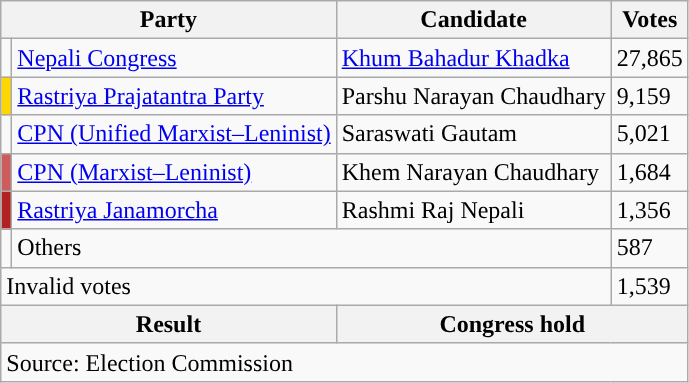<table class="wikitable">
<tr>
<th colspan="2">Party</th>
<th>Candidate</th>
<th>Votes</th>
</tr>
<tr>
<td style="background-color:"></td>
<td><a href='#'>Nepali Congress</a></td>
<td><a href='#'>Khum Bahadur Khadka</a></td>
<td>27,865</td>
</tr>
<tr>
<td style="background-color:gold"></td>
<td><a href='#'>Rastriya Prajatantra Party</a></td>
<td>Parshu Narayan Chaudhary</td>
<td>9,159</td>
</tr>
<tr>
<td style="background-color:"></td>
<td><a href='#'>CPN (Unified Marxist–Leninist)</a></td>
<td>Saraswati Gautam</td>
<td>5,021</td>
</tr>
<tr>
<td style="background-color:indianred"></td>
<td><a href='#'>CPN (Marxist–Leninist)</a></td>
<td>Khem Narayan Chaudhary</td>
<td>1,684</td>
</tr>
<tr>
<td style="background-color:firebrick"></td>
<td><a href='#'>Rastriya Janamorcha</a></td>
<td>Rashmi Raj Nepali</td>
<td>1,356</td>
</tr>
<tr>
<td></td>
<td colspan="2">Others</td>
<td>587</td>
</tr>
<tr>
<td colspan="3">Invalid votes</td>
<td>1,539</td>
</tr>
<tr>
<th colspan="2">Result</th>
<th colspan="2">Congress hold</th>
</tr>
<tr>
<td colspan="4">Source: Election Commission</td>
</tr>
</table>
